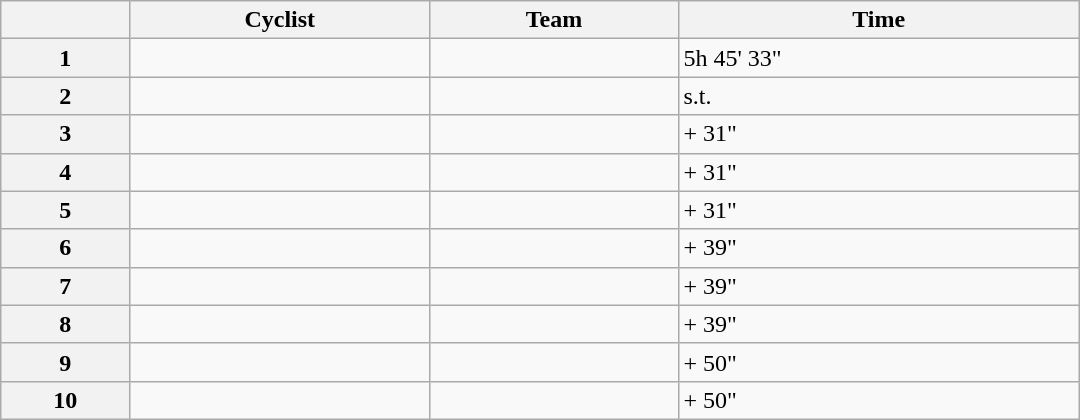<table class="wikitable" style="width:45em;margin-bottom:0;">
<tr>
<th></th>
<th>Cyclist</th>
<th>Team</th>
<th>Time</th>
</tr>
<tr>
<th style="text-align:center">1</th>
<td></td>
<td></td>
<td>5h 45' 33"</td>
</tr>
<tr>
<th style="text-align:center">2</th>
<td></td>
<td></td>
<td>s.t.</td>
</tr>
<tr>
<th style="text-align:center">3</th>
<td></td>
<td></td>
<td>+ 31"</td>
</tr>
<tr>
<th style="text-align:center">4</th>
<td></td>
<td></td>
<td>+ 31"</td>
</tr>
<tr>
<th style="text-align:center">5</th>
<td></td>
<td></td>
<td>+ 31"</td>
</tr>
<tr>
<th style="text-align:center">6</th>
<td></td>
<td></td>
<td>+ 39"</td>
</tr>
<tr>
<th style="text-align:center">7</th>
<td></td>
<td></td>
<td>+ 39"</td>
</tr>
<tr>
<th style="text-align:center">8</th>
<td></td>
<td></td>
<td>+ 39"</td>
</tr>
<tr>
<th style="text-align:center">9</th>
<td></td>
<td></td>
<td>+ 50"</td>
</tr>
<tr>
<th style="text-align:center">10</th>
<td></td>
<td></td>
<td>+ 50"</td>
</tr>
</table>
